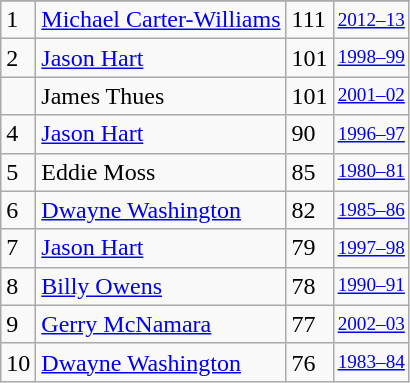<table class="wikitable">
<tr>
</tr>
<tr>
<td>1</td>
<td><a href='#'>Michael Carter-Williams</a></td>
<td>111</td>
<td style="font-size:80%;"><a href='#'>2012–13</a></td>
</tr>
<tr>
<td>2</td>
<td><a href='#'>Jason Hart</a></td>
<td>101</td>
<td style="font-size:80%;"><a href='#'>1998–99</a></td>
</tr>
<tr>
<td></td>
<td>James Thues</td>
<td>101</td>
<td style="font-size:80%;"><a href='#'>2001–02</a></td>
</tr>
<tr>
<td>4</td>
<td><a href='#'>Jason Hart</a></td>
<td>90</td>
<td style="font-size:80%;"><a href='#'>1996–97</a></td>
</tr>
<tr>
<td>5</td>
<td>Eddie Moss</td>
<td>85</td>
<td style="font-size:80%;"><a href='#'>1980–81</a></td>
</tr>
<tr>
<td>6</td>
<td><a href='#'>Dwayne Washington</a></td>
<td>82</td>
<td style="font-size:80%;"><a href='#'>1985–86</a></td>
</tr>
<tr>
<td>7</td>
<td><a href='#'>Jason Hart</a></td>
<td>79</td>
<td style="font-size:80%;"><a href='#'>1997–98</a></td>
</tr>
<tr>
<td>8</td>
<td><a href='#'>Billy Owens</a></td>
<td>78</td>
<td style="font-size:80%;"><a href='#'>1990–91</a></td>
</tr>
<tr>
<td>9</td>
<td><a href='#'>Gerry McNamara</a></td>
<td>77</td>
<td style="font-size:80%;"><a href='#'>2002–03</a></td>
</tr>
<tr>
<td>10</td>
<td><a href='#'>Dwayne Washington</a></td>
<td>76</td>
<td style="font-size:80%;"><a href='#'>1983–84</a></td>
</tr>
</table>
